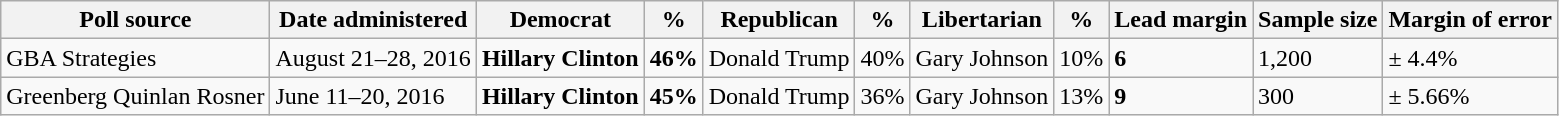<table class="wikitable">
<tr valign=bottom>
<th>Poll source</th>
<th>Date administered</th>
<th>Democrat</th>
<th>%</th>
<th>Republican</th>
<th>%</th>
<th>Libertarian</th>
<th>%</th>
<th>Lead margin</th>
<th>Sample size</th>
<th>Margin of error</th>
</tr>
<tr>
<td>GBA Strategies</td>
<td>August 21–28, 2016</td>
<td><strong>Hillary Clinton</strong></td>
<td><strong>46%</strong></td>
<td>Donald Trump</td>
<td>40%</td>
<td>Gary Johnson</td>
<td>10%</td>
<td><strong>6</strong></td>
<td>1,200</td>
<td>± 4.4%</td>
</tr>
<tr>
<td>Greenberg Quinlan Rosner</td>
<td>June 11–20, 2016</td>
<td><strong>Hillary Clinton</strong></td>
<td><strong>45%</strong></td>
<td>Donald Trump</td>
<td>36%</td>
<td>Gary Johnson</td>
<td>13%</td>
<td><strong>9</strong></td>
<td>300</td>
<td>± 5.66%</td>
</tr>
</table>
